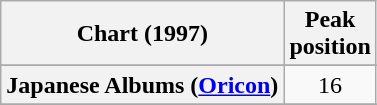<table class="wikitable plainrowheaders">
<tr>
<th scope="col">Chart (1997)</th>
<th scope="col">Peak<br>position</th>
</tr>
<tr>
</tr>
<tr>
</tr>
<tr>
</tr>
<tr>
</tr>
<tr>
</tr>
<tr>
</tr>
<tr>
<th scope="row">Japanese Albums (<a href='#'>Oricon</a>)</th>
<td align="center">16</td>
</tr>
<tr>
</tr>
<tr>
</tr>
<tr>
</tr>
<tr>
</tr>
</table>
